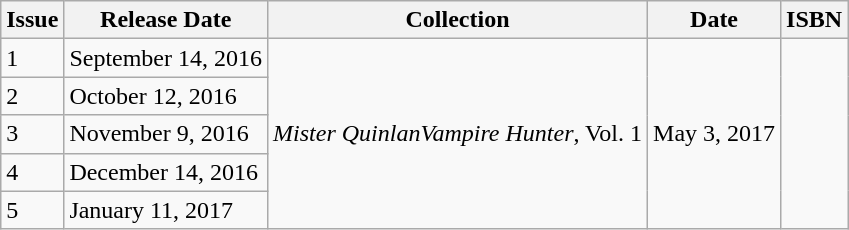<table class="wikitable">
<tr>
<th>Issue</th>
<th>Release Date</th>
<th>Collection</th>
<th>Date</th>
<th>ISBN</th>
</tr>
<tr>
<td>1</td>
<td>September 14, 2016</td>
<td rowspan="5"><em>Mister QuinlanVampire Hunter</em>, Vol. 1</td>
<td rowspan="5">May 3, 2017</td>
<td rowspan="5"></td>
</tr>
<tr>
<td>2</td>
<td>October 12, 2016</td>
</tr>
<tr>
<td>3</td>
<td>November 9, 2016</td>
</tr>
<tr>
<td>4</td>
<td>December 14, 2016</td>
</tr>
<tr>
<td>5</td>
<td>January 11, 2017</td>
</tr>
</table>
